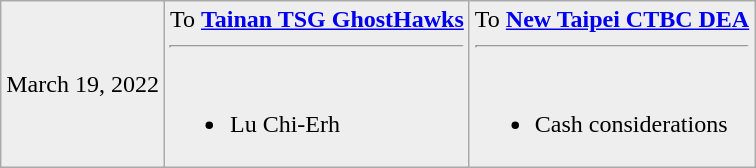<table class="wikitable" style="text-align:center">
<tr style="background:#eee">
<td>March 19, 2022</td>
<td align="left" valign="top">To <strong><a href='#'>Tainan TSG GhostHawks</a></strong><hr><br><ul><li>Lu Chi-Erh</li></ul></td>
<td align="left" valign="top">To <strong><a href='#'>New Taipei CTBC DEA</a></strong><hr><br><ul><li>Cash considerations</li></ul></td>
</tr>
</table>
